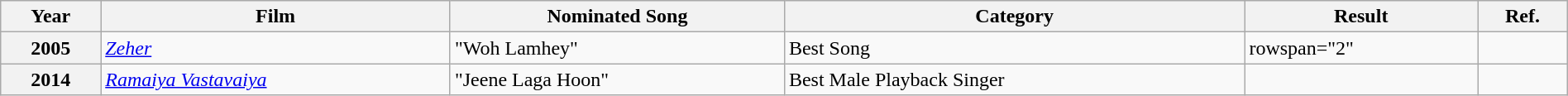<table class="wikitable plainrowheaders" width="100%" "textcolor:#000;">
<tr>
<th>Year</th>
<th>Film</th>
<th>Nominated Song</th>
<th>Category</th>
<th>Result</th>
<th>Ref.</th>
</tr>
<tr>
<th>2005</th>
<td><em><a href='#'>Zeher</a></em></td>
<td>"Woh Lamhey"</td>
<td>Best Song</td>
<td>rowspan="2" </td>
<td></td>
</tr>
<tr>
<th>2014</th>
<td><em><a href='#'>Ramaiya Vastavaiya</a></em></td>
<td>"Jeene Laga Hoon"</td>
<td>Best Male Playback Singer</td>
<td></td>
</tr>
</table>
